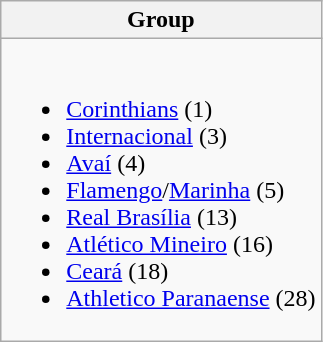<table class="wikitable">
<tr>
<th>Group</th>
</tr>
<tr>
<td><br><ul><li> <a href='#'>Corinthians</a> (1)</li><li> <a href='#'>Internacional</a> (3)</li><li> <a href='#'>Avaí</a> (4)</li><li> <a href='#'>Flamengo</a>/<a href='#'>Marinha</a> (5)</li><li> <a href='#'>Real Brasília</a> (13)</li><li> <a href='#'>Atlético Mineiro</a> (16)</li><li> <a href='#'>Ceará</a> (18)</li><li> <a href='#'>Athletico Paranaense</a> (28)</li></ul></td>
</tr>
</table>
